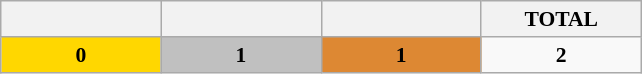<table class="wikitable" style="font-size:90%">
<tr>
<th style="width:100px;"></th>
<th style="width:100px;"></th>
<th style="width:100px;"></th>
<th style="width:100px;">TOTAL</th>
</tr>
<tr>
<td style="text-align:center; background:gold;"><strong>0</strong></td>
<td style="text-align:center; background:silver;"><strong>1</strong></td>
<td style="text-align:center; background:#d83;"><strong>1</strong></td>
<td style="text-align:center;"><strong>2</strong></td>
</tr>
</table>
